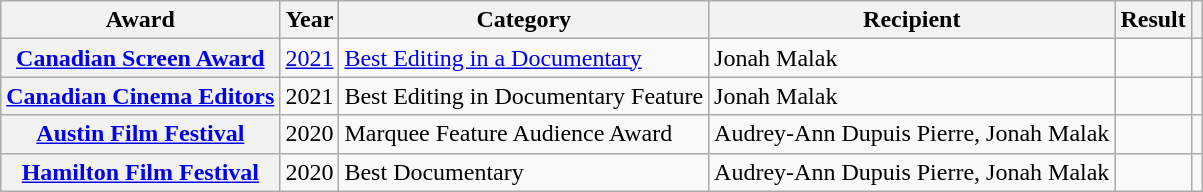<table class="wikitable plainrowheaders sortable">
<tr>
<th scope="col">Award</th>
<th scope="col">Year</th>
<th scope="col">Category</th>
<th scope="col">Recipient</th>
<th scope="col">Result</th>
<th scope="col" class="unsortable"></th>
</tr>
<tr>
<th scope="row"><a href='#'>Canadian Screen Award</a></th>
<td><a href='#'>2021</a></td>
<td><a href='#'>Best Editing in a Documentary</a></td>
<td>Jonah Malak</td>
<td></td>
<td></td>
</tr>
<tr>
<th scope="row"><a href='#'>Canadian Cinema Editors</a></th>
<td>2021</td>
<td>Best Editing in Documentary Feature</td>
<td>Jonah Malak</td>
<td></td>
<td></td>
</tr>
<tr>
<th scope="row"><a href='#'>Austin Film Festival</a></th>
<td>2020</td>
<td>Marquee Feature Audience Award</td>
<td>Audrey-Ann Dupuis Pierre, Jonah Malak</td>
<td></td>
<td></td>
</tr>
<tr>
<th scope="row"><a href='#'>Hamilton Film Festival</a></th>
<td>2020</td>
<td>Best Documentary</td>
<td>Audrey-Ann Dupuis Pierre, Jonah Malak</td>
<td></td>
<td></td>
</tr>
</table>
